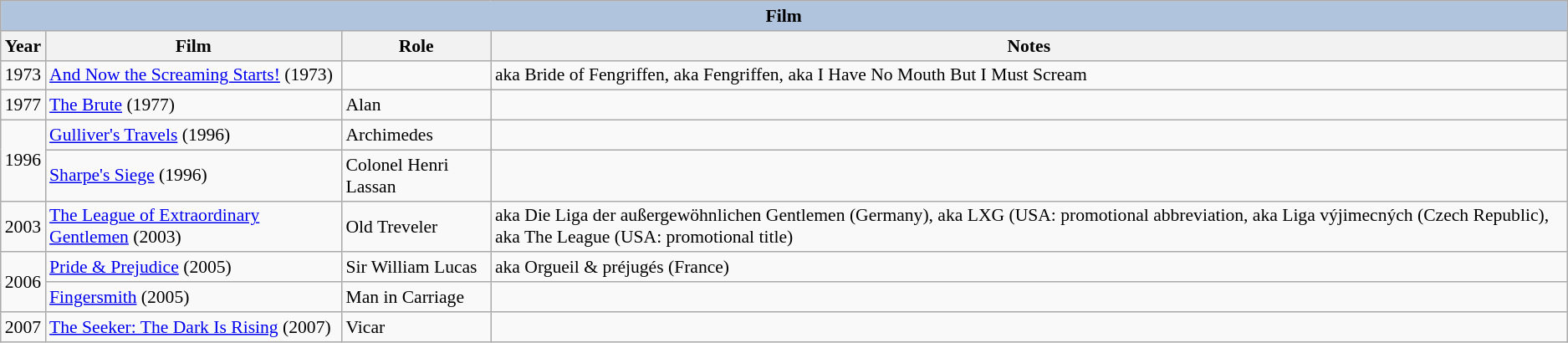<table class="wikitable" style="font-size: 90%;">
<tr>
<th colspan="4" style="background: LightSteelBlue;">Film</th>
</tr>
<tr>
<th>Year</th>
<th>Film</th>
<th>Role</th>
<th>Notes</th>
</tr>
<tr>
<td rowspan =1>1973</td>
<td><a href='#'>And Now the Screaming Starts!</a> (1973)</td>
<td></td>
<td>aka Bride of Fengriffen, aka Fengriffen, aka I Have No Mouth But I Must Scream</td>
</tr>
<tr>
<td rowspan =1>1977</td>
<td><a href='#'>The Brute</a> (1977)</td>
<td>Alan</td>
<td></td>
</tr>
<tr>
<td rowspan =2>1996</td>
<td><a href='#'>Gulliver's Travels</a> (1996)</td>
<td>Archimedes</td>
<td></td>
</tr>
<tr>
<td><a href='#'>Sharpe's Siege</a> (1996)</td>
<td>Colonel Henri Lassan</td>
<td></td>
</tr>
<tr>
<td rowspan =1>2003</td>
<td><a href='#'>The League of Extraordinary Gentlemen</a> (2003)</td>
<td>Old Treveler</td>
<td>aka Die Liga der außergewöhnlichen Gentlemen (Germany), aka LXG (USA: promotional abbreviation, aka Liga výjimecných (Czech Republic), aka The League (USA: promotional title)</td>
</tr>
<tr>
<td rowspan =2>2006</td>
<td><a href='#'>Pride & Prejudice</a> (2005)</td>
<td>Sir William Lucas</td>
<td>aka Orgueil & préjugés (France)</td>
</tr>
<tr>
<td><a href='#'>Fingersmith</a> (2005)</td>
<td>Man in Carriage</td>
<td></td>
</tr>
<tr>
<td rowspan =1>2007</td>
<td><a href='#'>The Seeker: The Dark Is Rising</a> (2007)</td>
<td>Vicar</td>
<td></td>
</tr>
</table>
